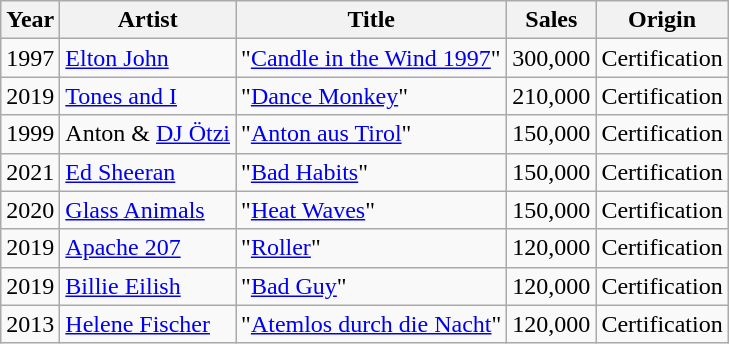<table class="wikitable">
<tr>
<th>Year</th>
<th>Artist</th>
<th>Title</th>
<th>Sales</th>
<th>Origin</th>
</tr>
<tr>
<td>1997</td>
<td><a href='#'>Elton John</a></td>
<td>"<a href='#'>Candle in the Wind 1997</a>"</td>
<td>300,000</td>
<td>Certification</td>
</tr>
<tr>
<td>2019</td>
<td><a href='#'>Tones and I</a></td>
<td>"<a href='#'>Dance Monkey</a>"</td>
<td>210,000</td>
<td>Certification</td>
</tr>
<tr>
<td>1999</td>
<td>Anton & <a href='#'>DJ Ötzi</a></td>
<td>"<a href='#'>Anton aus Tirol</a>"</td>
<td>150,000</td>
<td>Certification</td>
</tr>
<tr>
<td>2021</td>
<td><a href='#'>Ed Sheeran</a></td>
<td>"<a href='#'>Bad Habits</a>"</td>
<td>150,000</td>
<td>Certification</td>
</tr>
<tr>
<td>2020</td>
<td><a href='#'>Glass Animals</a></td>
<td>"<a href='#'>Heat Waves</a>"</td>
<td>150,000</td>
<td>Certification</td>
</tr>
<tr>
<td>2019</td>
<td><a href='#'>Apache 207</a></td>
<td>"<a href='#'>Roller</a>"</td>
<td>120,000</td>
<td>Certification</td>
</tr>
<tr>
<td>2019</td>
<td><a href='#'>Billie Eilish</a></td>
<td>"<a href='#'>Bad Guy</a>"</td>
<td>120,000</td>
<td>Certification</td>
</tr>
<tr>
<td>2013</td>
<td><a href='#'>Helene Fischer</a></td>
<td>"<a href='#'>Atemlos durch die Nacht</a>"</td>
<td>120,000</td>
<td>Certification</td>
</tr>
</table>
